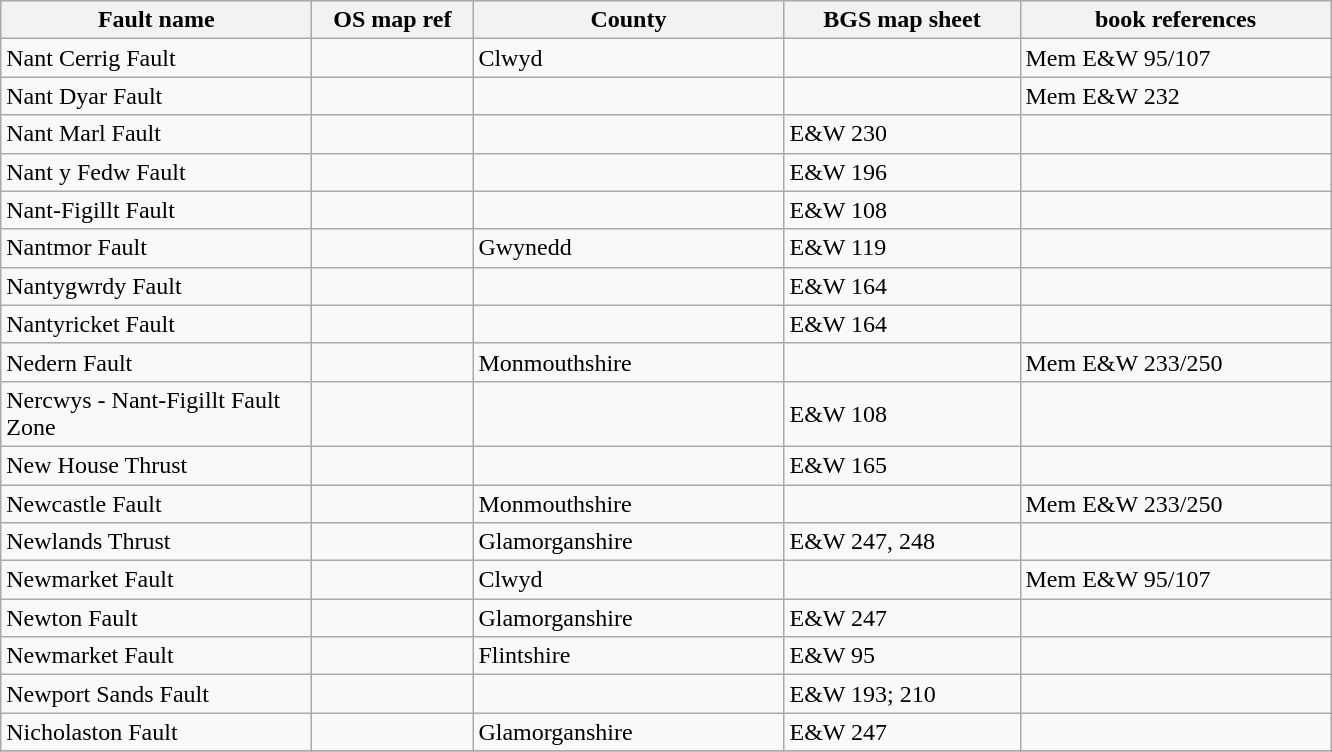<table class="wikitable">
<tr>
<th width="200pt">Fault name</th>
<th width="100pt">OS map ref</th>
<th width="200pt">County</th>
<th width="150pt">BGS map sheet</th>
<th width="200pt">book references</th>
</tr>
<tr>
<td>Nant Cerrig Fault</td>
<td></td>
<td>Clwyd</td>
<td></td>
<td>Mem E&W 95/107</td>
</tr>
<tr>
<td>Nant Dyar Fault</td>
<td></td>
<td></td>
<td></td>
<td>Mem E&W 232</td>
</tr>
<tr>
<td>Nant Marl Fault</td>
<td></td>
<td></td>
<td>E&W 230</td>
<td></td>
</tr>
<tr>
<td>Nant y Fedw Fault</td>
<td></td>
<td></td>
<td>E&W 196</td>
<td></td>
</tr>
<tr>
<td>Nant-Figillt Fault</td>
<td></td>
<td></td>
<td>E&W 108</td>
<td></td>
</tr>
<tr>
<td>Nantmor Fault</td>
<td></td>
<td>Gwynedd</td>
<td>E&W 119</td>
<td></td>
</tr>
<tr>
<td>Nantygwrdy Fault</td>
<td></td>
<td></td>
<td>E&W 164</td>
<td></td>
</tr>
<tr>
<td>Nantyricket Fault</td>
<td></td>
<td></td>
<td>E&W 164</td>
<td></td>
</tr>
<tr>
<td>Nedern Fault</td>
<td></td>
<td>Monmouthshire</td>
<td></td>
<td>Mem E&W 233/250</td>
</tr>
<tr>
<td>Nercwys - Nant-Figillt Fault Zone</td>
<td></td>
<td></td>
<td>E&W 108</td>
<td></td>
</tr>
<tr>
<td>New House Thrust</td>
<td></td>
<td></td>
<td>E&W 165</td>
<td></td>
</tr>
<tr>
<td>Newcastle Fault</td>
<td></td>
<td>Monmouthshire</td>
<td></td>
<td>Mem E&W 233/250</td>
</tr>
<tr>
<td>Newlands Thrust</td>
<td></td>
<td>Glamorganshire</td>
<td>E&W 247, 248</td>
<td></td>
</tr>
<tr>
<td>Newmarket Fault</td>
<td></td>
<td>Clwyd</td>
<td></td>
<td>Mem E&W 95/107</td>
</tr>
<tr>
<td>Newton Fault</td>
<td></td>
<td>Glamorganshire</td>
<td>E&W 247</td>
<td></td>
</tr>
<tr>
<td>Newmarket Fault</td>
<td></td>
<td>Flintshire</td>
<td>E&W 95</td>
<td></td>
</tr>
<tr>
<td>Newport Sands Fault</td>
<td></td>
<td></td>
<td>E&W 193; 210</td>
<td></td>
</tr>
<tr>
<td>Nicholaston Fault</td>
<td></td>
<td>Glamorganshire</td>
<td>E&W 247</td>
<td></td>
</tr>
<tr>
</tr>
</table>
